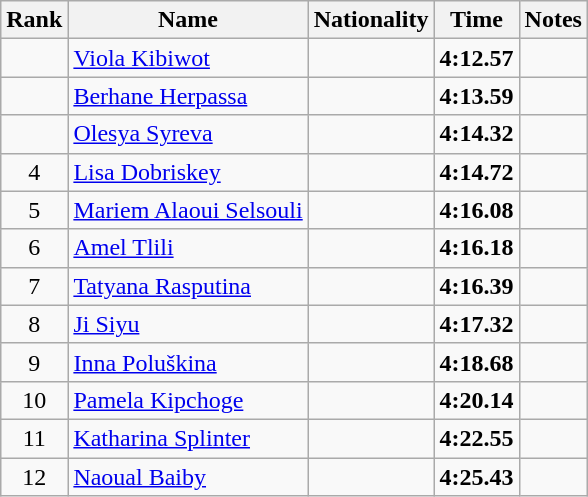<table class="wikitable sortable" style="text-align:center">
<tr>
<th>Rank</th>
<th>Name</th>
<th>Nationality</th>
<th>Time</th>
<th>Notes</th>
</tr>
<tr>
<td></td>
<td align=left><a href='#'>Viola Kibiwot</a></td>
<td align=left></td>
<td><strong>4:12.57</strong></td>
<td></td>
</tr>
<tr>
<td></td>
<td align=left><a href='#'>Berhane Herpassa</a></td>
<td align=left></td>
<td><strong>4:13.59</strong></td>
<td></td>
</tr>
<tr>
<td></td>
<td align=left><a href='#'>Olesya Syreva</a></td>
<td align=left></td>
<td><strong>4:14.32</strong></td>
<td></td>
</tr>
<tr>
<td>4</td>
<td align=left><a href='#'>Lisa Dobriskey</a></td>
<td align=left></td>
<td><strong>4:14.72</strong></td>
<td></td>
</tr>
<tr>
<td>5</td>
<td align=left><a href='#'>Mariem Alaoui Selsouli</a></td>
<td align=left></td>
<td><strong>4:16.08</strong></td>
<td></td>
</tr>
<tr>
<td>6</td>
<td align=left><a href='#'>Amel Tlili</a></td>
<td align=left></td>
<td><strong>4:16.18</strong></td>
<td></td>
</tr>
<tr>
<td>7</td>
<td align=left><a href='#'>Tatyana Rasputina</a></td>
<td align=left></td>
<td><strong>4:16.39</strong></td>
<td></td>
</tr>
<tr>
<td>8</td>
<td align=left><a href='#'>Ji Siyu</a></td>
<td align=left></td>
<td><strong>4:17.32</strong></td>
<td></td>
</tr>
<tr>
<td>9</td>
<td align=left><a href='#'>Inna Poluškina</a></td>
<td align=left></td>
<td><strong>4:18.68</strong></td>
<td></td>
</tr>
<tr>
<td>10</td>
<td align=left><a href='#'>Pamela Kipchoge</a></td>
<td align=left></td>
<td><strong>4:20.14</strong></td>
<td></td>
</tr>
<tr>
<td>11</td>
<td align=left><a href='#'>Katharina Splinter</a></td>
<td align=left></td>
<td><strong>4:22.55</strong></td>
<td></td>
</tr>
<tr>
<td>12</td>
<td align=left><a href='#'>Naoual Baiby</a></td>
<td align=left></td>
<td><strong>4:25.43</strong></td>
<td></td>
</tr>
</table>
